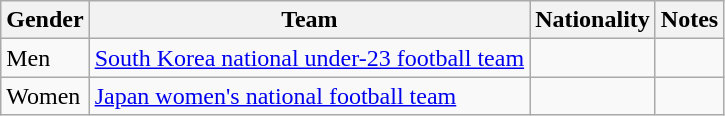<table class="wikitable">
<tr>
<th>Gender</th>
<th>Team</th>
<th>Nationality</th>
<th>Notes</th>
</tr>
<tr>
<td>Men</td>
<td><a href='#'>South Korea national under-23 football team</a></td>
<td></td>
<td></td>
</tr>
<tr>
<td>Women</td>
<td><a href='#'>Japan women's  national football team</a></td>
<td></td>
<td></td>
</tr>
</table>
